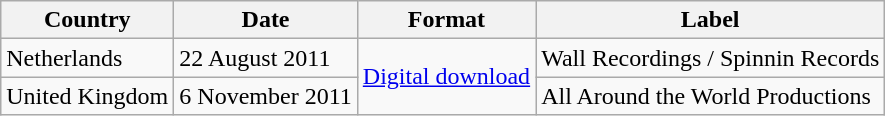<table class=wikitable>
<tr>
<th scope="col">Country</th>
<th scope="col">Date</th>
<th scope="col">Format</th>
<th scope="col">Label</th>
</tr>
<tr>
<td>Netherlands</td>
<td>22 August 2011</td>
<td rowspan="2"><a href='#'>Digital download</a></td>
<td>Wall Recordings / Spinnin Records</td>
</tr>
<tr>
<td>United Kingdom</td>
<td>6 November 2011</td>
<td>All Around the World Productions</td>
</tr>
</table>
